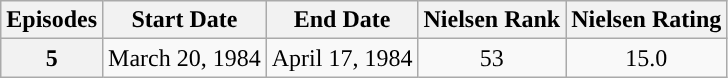<table class="wikitable" style="text-align: center">
<tr>
<th>Episodes</th>
<th>Start Date</th>
<th>End Date</th>
<th>Nielsen Rank</th>
<th>Nielsen Rating</th>
</tr>
<tr>
<th style="text-align:center">5</th>
<td style="text-align:center">March 20, 1984</td>
<td style="text-align:center" rowspan=6>April 17, 1984</td>
<td style="text-align:center: rowspan=8">53</td>
<td style="text-align:center">15.0</td>
</tr>
</table>
